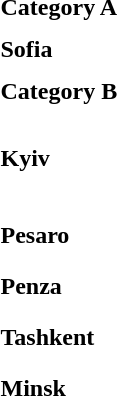<table>
<tr>
<td colspan="4" style="text-align:center;"><strong>Category A</strong></td>
</tr>
<tr>
<th scope=row style="text-align:left">Sofia </th>
<td style="height:30px;" font-size:95%"></td>
<td style="height:30px;" font-size:95%"></td>
<td style="height:30px;" font-size:95%"></td>
</tr>
<tr>
<td colspan="4" style="text-align:center;"><strong>Category B</strong></td>
</tr>
<tr>
<th rowspan=2  scope=row style="text-align:left">Kyiv </th>
<td rowspan=2 style="height:30px;" font-size:95%"></td>
<td rowspan=2 style="height:30px;" font-size:95%"></td>
<td style="height:30px;" font-size:95%"></td>
</tr>
<tr>
<td style="height:30px;" font-size:95%"></td>
</tr>
<tr>
<th scope=row style="text-align:left">Pesaro </th>
<td style="height:30px;" font-size:95%"></td>
<td style="height:30px;" font-size:95%"></td>
<td style="height:30px;" font-size:95%"></td>
</tr>
<tr>
<th scope=row style="text-align:left">Penza </th>
<td style="height:30px;" font-size:95%"></td>
<td style="height:30px;" font-size:95%"></td>
<td style="height:30px;" font-size:95%"></td>
</tr>
<tr>
<th scope=row style="text-align:left">Tashkent </th>
<td style="height:30px;" font-size:95%"></td>
<td style="height:30px;" font-size:95%"></td>
<td style="height:30px;" font-size:95%"></td>
</tr>
<tr>
<th scope=row style="text-align:left">Minsk </th>
<td style="height:30px;" font-size:95%"></td>
<td style="height:30px;" font-size:95%"></td>
<td style="height:30px;" font-size:95%"></td>
</tr>
</table>
